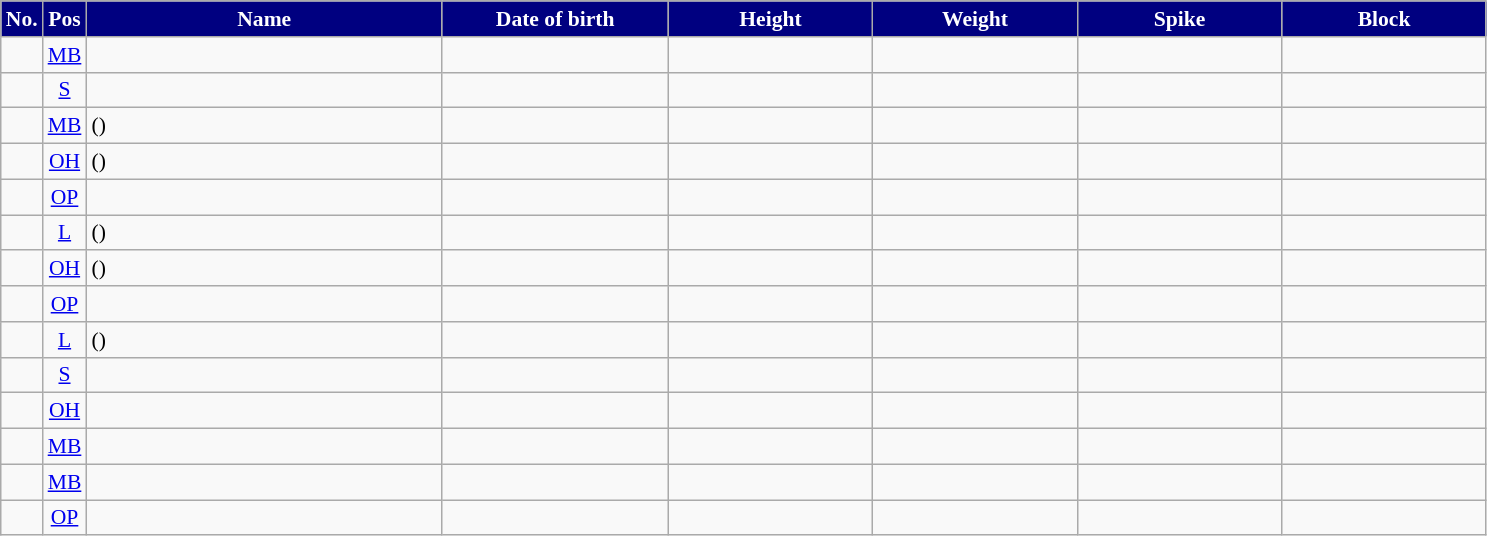<table class="wikitable sortable" style="font-size:90%; text-align:center;">
<tr>
<th style="background:navy; color:white;">No.</th>
<th style="background:navy; color:white;">Pos</th>
<th style="width:16em; background:navy; color:white;">Name</th>
<th style="width:10em; background:navy; color:white;">Date of birth</th>
<th style="width:9em; background:navy; color:white;">Height</th>
<th style="width:9em; background:navy; color:white;">Weight</th>
<th style="width:9em; background:navy; color:white;">Spike</th>
<th style="width:9em; background:navy; color:white;">Block</th>
</tr>
<tr>
<td></td>
<td><a href='#'>MB</a></td>
<td align=left></td>
<td align=right></td>
<td></td>
<td></td>
<td></td>
<td></td>
</tr>
<tr>
<td></td>
<td><a href='#'>S</a></td>
<td align=left></td>
<td align=right></td>
<td></td>
<td></td>
<td></td>
<td></td>
</tr>
<tr>
<td></td>
<td><a href='#'>MB</a></td>
<td align=left> ()</td>
<td align=right></td>
<td></td>
<td></td>
<td></td>
<td></td>
</tr>
<tr>
<td></td>
<td><a href='#'>OH</a></td>
<td align=left> ()</td>
<td align=right></td>
<td></td>
<td></td>
<td></td>
<td></td>
</tr>
<tr>
<td></td>
<td><a href='#'>OP</a></td>
<td align=left></td>
<td align=right></td>
<td></td>
<td></td>
<td></td>
<td></td>
</tr>
<tr>
<td></td>
<td><a href='#'>L</a></td>
<td align=left> ()</td>
<td align=right></td>
<td></td>
<td></td>
<td></td>
<td></td>
</tr>
<tr>
<td></td>
<td><a href='#'>OH</a></td>
<td align=left> ()</td>
<td align=right></td>
<td></td>
<td></td>
<td></td>
<td></td>
</tr>
<tr>
<td></td>
<td><a href='#'>OP</a></td>
<td align=left></td>
<td align=right></td>
<td></td>
<td></td>
<td></td>
<td></td>
</tr>
<tr>
<td></td>
<td><a href='#'>L</a></td>
<td align=left> ()</td>
<td align=right></td>
<td></td>
<td></td>
<td></td>
<td></td>
</tr>
<tr>
<td></td>
<td><a href='#'>S</a></td>
<td align=left></td>
<td align=right></td>
<td></td>
<td></td>
<td></td>
<td></td>
</tr>
<tr>
<td></td>
<td><a href='#'>OH</a></td>
<td align=left></td>
<td align=right></td>
<td></td>
<td></td>
<td></td>
<td></td>
</tr>
<tr>
<td></td>
<td><a href='#'>MB</a></td>
<td align=left></td>
<td align=right></td>
<td></td>
<td></td>
<td></td>
<td></td>
</tr>
<tr>
<td></td>
<td><a href='#'>MB</a></td>
<td align=left></td>
<td align=right></td>
<td></td>
<td></td>
<td></td>
<td></td>
</tr>
<tr>
<td></td>
<td><a href='#'>OP</a></td>
<td align=left></td>
<td align=right></td>
<td></td>
<td></td>
<td></td>
<td></td>
</tr>
</table>
